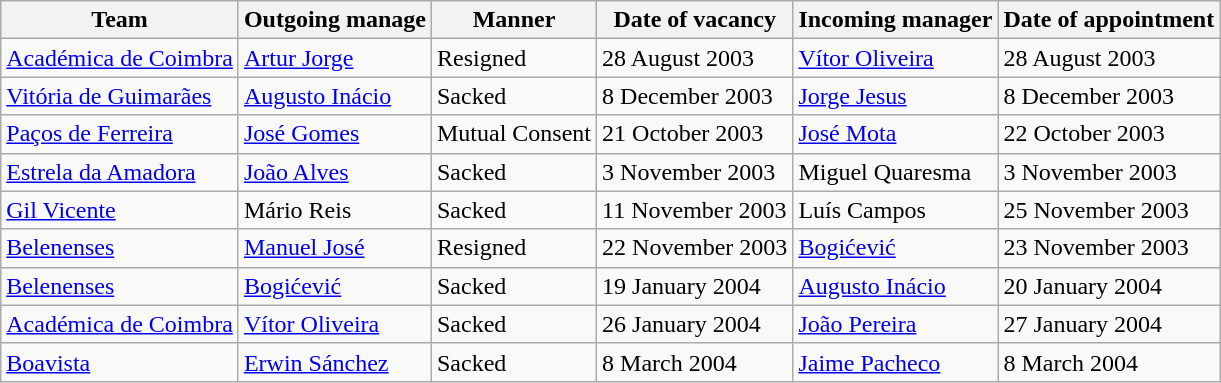<table class="wikitable">
<tr>
<th>Team</th>
<th>Outgoing manage</th>
<th>Manner</th>
<th>Date of vacancy</th>
<th>Incoming manager</th>
<th>Date of appointment</th>
</tr>
<tr>
<td><a href='#'>Académica de Coimbra</a></td>
<td> <a href='#'>Artur Jorge</a></td>
<td>Resigned</td>
<td>28 August 2003</td>
<td> <a href='#'>Vítor Oliveira</a></td>
<td>28 August 2003</td>
</tr>
<tr>
<td><a href='#'>Vitória de Guimarães</a></td>
<td> <a href='#'>Augusto Inácio</a></td>
<td>Sacked</td>
<td>8 December 2003</td>
<td> <a href='#'>Jorge Jesus</a></td>
<td>8 December 2003</td>
</tr>
<tr>
<td><a href='#'>Paços de Ferreira</a></td>
<td> <a href='#'>José Gomes</a></td>
<td>Mutual Consent</td>
<td>21 October 2003</td>
<td> <a href='#'>José Mota</a></td>
<td>22 October 2003</td>
</tr>
<tr>
<td><a href='#'>Estrela da Amadora</a></td>
<td> <a href='#'>João Alves</a></td>
<td>Sacked</td>
<td>3 November 2003</td>
<td> Miguel Quaresma</td>
<td>3 November 2003</td>
</tr>
<tr>
<td><a href='#'>Gil Vicente</a></td>
<td> Mário Reis</td>
<td>Sacked</td>
<td>11 November 2003</td>
<td> Luís Campos</td>
<td>25 November 2003</td>
</tr>
<tr>
<td><a href='#'>Belenenses</a></td>
<td> <a href='#'>Manuel José</a></td>
<td>Resigned</td>
<td>22 November 2003</td>
<td> <a href='#'>Bogićević</a></td>
<td>23 November 2003</td>
</tr>
<tr>
<td><a href='#'>Belenenses</a></td>
<td> <a href='#'>Bogićević</a></td>
<td>Sacked</td>
<td>19 January 2004</td>
<td> <a href='#'>Augusto Inácio</a></td>
<td>20 January 2004</td>
</tr>
<tr>
<td><a href='#'>Académica de Coimbra</a></td>
<td> <a href='#'>Vítor Oliveira</a></td>
<td>Sacked</td>
<td>26 January 2004</td>
<td> <a href='#'>João Pereira</a></td>
<td>27 January 2004</td>
</tr>
<tr>
<td><a href='#'>Boavista</a></td>
<td> <a href='#'>Erwin Sánchez</a></td>
<td>Sacked</td>
<td>8 March 2004</td>
<td> <a href='#'>Jaime Pacheco</a></td>
<td>8 March 2004</td>
</tr>
</table>
